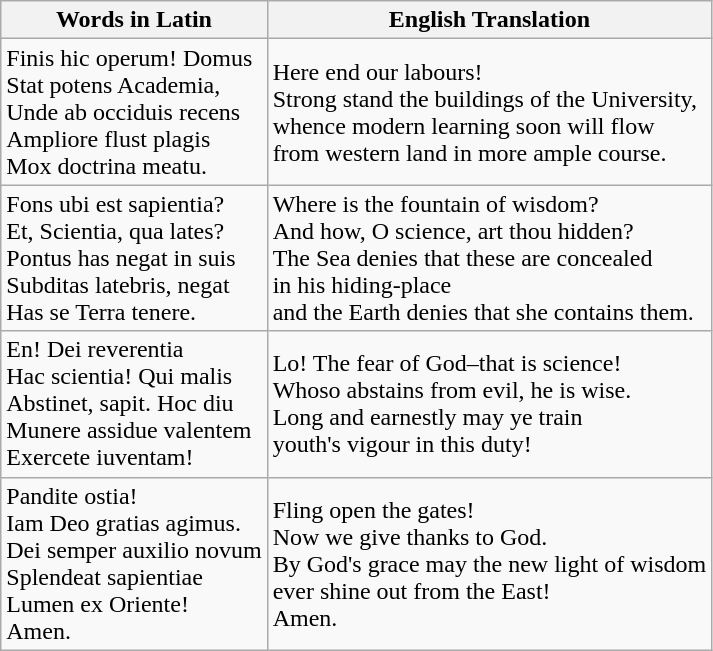<table class="wikitable">
<tr>
<th>Words in Latin</th>
<th>English Translation</th>
</tr>
<tr>
<td>Finis hic operum! Domus<br>Stat potens Academia,<br>Unde ab occiduis recens<br>Ampliore flust plagis<br>Mox doctrina meatu.</td>
<td>Here end our labours!<br>Strong stand the buildings of the University,<br>whence modern learning soon will flow<br>from western land in more ample course.</td>
</tr>
<tr>
<td>Fons ubi est sapientia?<br>Et, Scientia, qua lates?<br>Pontus has negat in suis<br>Subditas latebris, negat<br>Has se Terra tenere.</td>
<td>Where is the fountain of wisdom?<br>And how, O science, art thou hidden?<br>The Sea denies that these are concealed<br>in his hiding-place<br>and the Earth denies that she contains them.</td>
</tr>
<tr>
<td>En! Dei reverentia<br>Hac scientia! Qui malis<br>Abstinet, sapit. Hoc diu<br>Munere assidue valentem<br>Exercete iuventam!</td>
<td>Lo! The fear of God–that is science!<br>Whoso abstains from evil, he is wise.<br>Long and earnestly may ye train<br>youth's vigour in this duty!</td>
</tr>
<tr>
<td>Pandite ostia!<br>Iam Deo gratias agimus.<br>Dei semper auxilio novum<br>Splendeat sapientiae<br>Lumen ex Oriente!<br>Amen.</td>
<td>Fling open the gates!<br>Now we give thanks to God.<br>By God's grace may the new light of wisdom<br>ever shine out from the East!<br>Amen.</td>
</tr>
</table>
